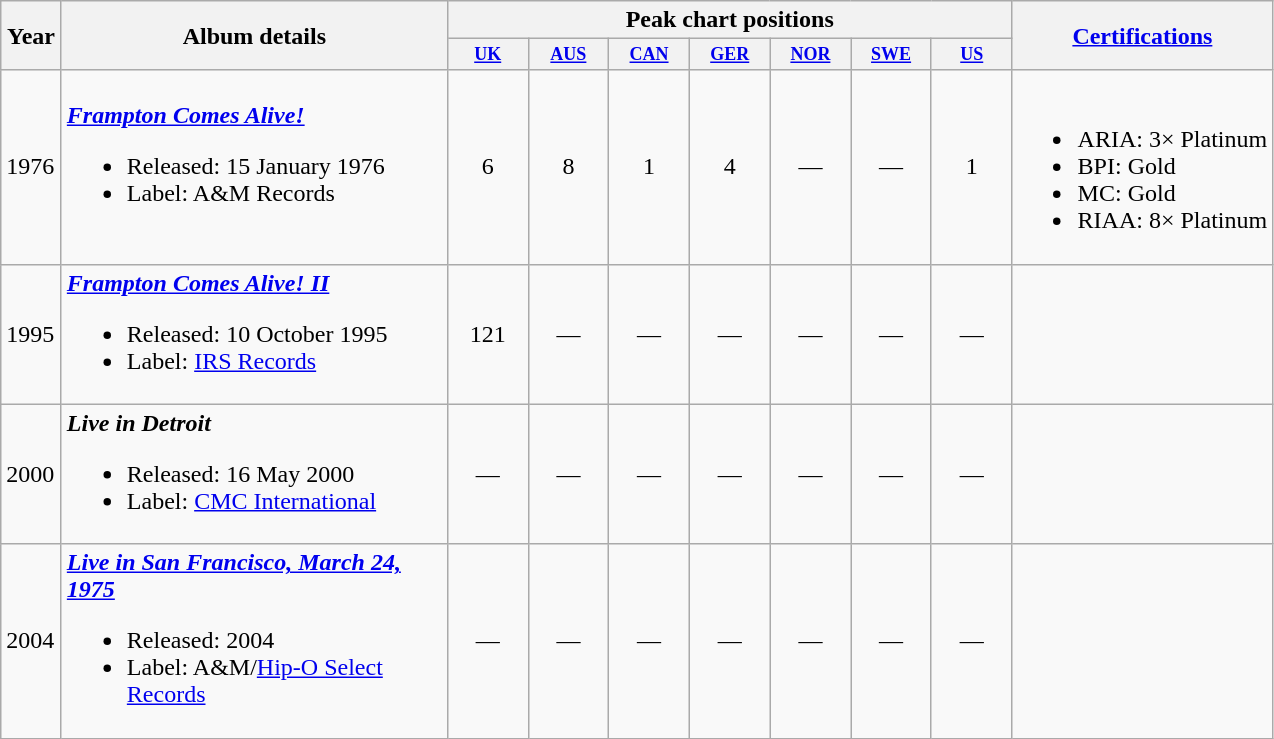<table class="wikitable">
<tr>
<th rowspan="2" width="33">Year</th>
<th rowspan="2" width="250">Album details</th>
<th colspan="7">Peak chart positions</th>
<th rowspan="2"><a href='#'>Certifications</a></th>
</tr>
<tr>
<th style="width:4em;font-size:75%"><a href='#'>UK</a><br></th>
<th style="width:4em;font-size:75%"><a href='#'>AUS</a></th>
<th style="width:4em;font-size:75%"><a href='#'>CAN</a><br></th>
<th style="width:4em;font-size:75%"><a href='#'>GER</a><br></th>
<th style="width:4em;font-size:75%"><a href='#'>NOR</a><br></th>
<th style="width:4em;font-size:75%"><a href='#'>SWE</a><br></th>
<th style="width:4em;font-size:75%"><a href='#'>US</a><br></th>
</tr>
<tr>
<td>1976</td>
<td align="left"><strong><em><a href='#'>Frampton Comes Alive!</a></em></strong><br><ul><li>Released: 15 January 1976</li><li>Label: A&M Records</li></ul></td>
<td align="center">6</td>
<td align="center">8</td>
<td align="center">1</td>
<td align="center">4</td>
<td align="center">—</td>
<td align="center">—</td>
<td align="center">1</td>
<td><br><ul><li>ARIA: 3× Platinum</li><li>BPI: Gold</li><li>MC: Gold</li><li>RIAA: 8× Platinum</li></ul></td>
</tr>
<tr>
<td>1995</td>
<td align="left"><strong><em><a href='#'>Frampton Comes Alive! II</a></em></strong><br><ul><li>Released: 10 October 1995</li><li>Label: <a href='#'>IRS Records</a></li></ul></td>
<td align="center">121</td>
<td align="center">—</td>
<td align="center">—</td>
<td align="center">—</td>
<td align="center">—</td>
<td align="center">—</td>
<td align="center">—</td>
<td></td>
</tr>
<tr>
<td>2000</td>
<td align="left"><strong><em>Live in Detroit</em></strong><br><ul><li>Released: 16 May 2000</li><li>Label: <a href='#'>CMC International</a></li></ul></td>
<td align="center">—</td>
<td align="center">—</td>
<td align="center">—</td>
<td align="center">—</td>
<td align="center">—</td>
<td align="center">—</td>
<td align="center">—</td>
<td></td>
</tr>
<tr>
<td>2004</td>
<td align="left"><strong><em><a href='#'>Live in San Francisco, March 24, 1975</a></em></strong><br><ul><li>Released: 2004</li><li>Label: A&M/<a href='#'>Hip-O Select Records</a></li></ul></td>
<td align="center">—</td>
<td align="center">—</td>
<td align="center">—</td>
<td align="center">—</td>
<td align="center">—</td>
<td align="center">—</td>
<td align="center">—</td>
<td></td>
</tr>
</table>
